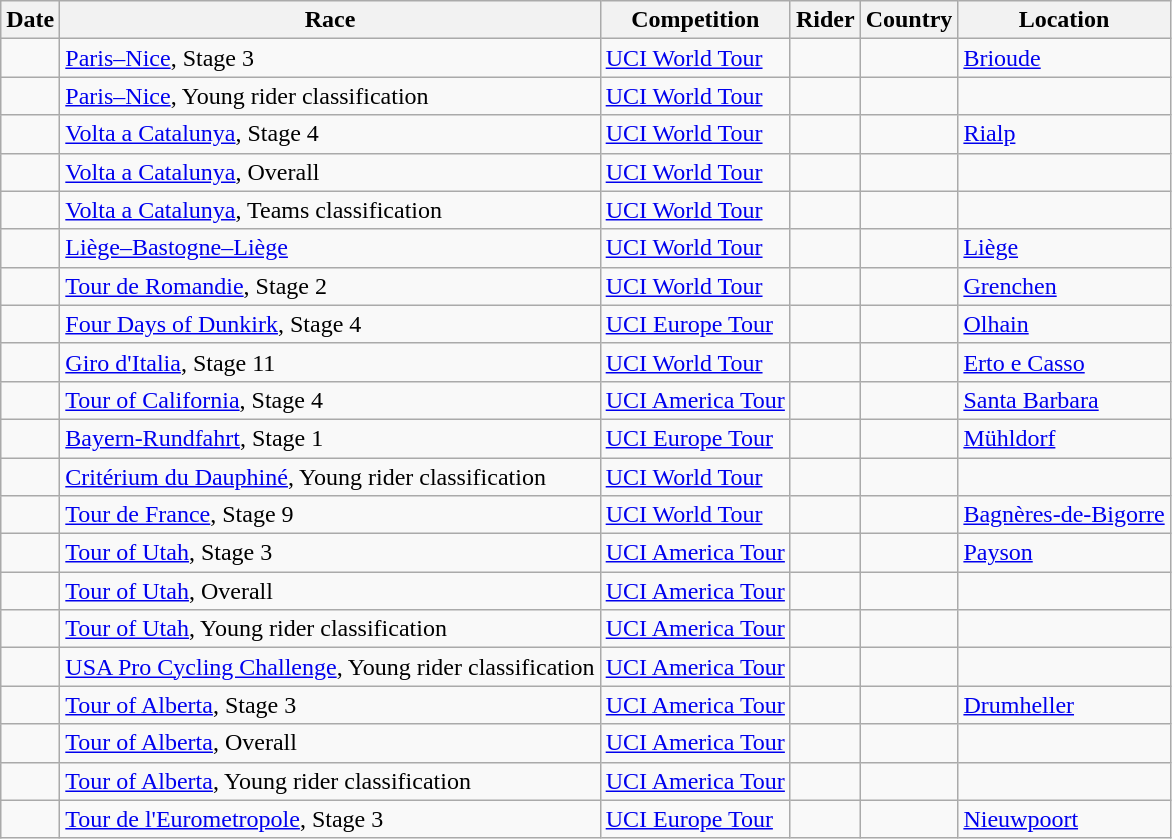<table class="wikitable sortable">
<tr>
<th>Date</th>
<th>Race</th>
<th>Competition</th>
<th>Rider</th>
<th>Country</th>
<th>Location</th>
</tr>
<tr>
<td></td>
<td><a href='#'>Paris–Nice</a>, Stage 3</td>
<td><a href='#'>UCI World Tour</a></td>
<td></td>
<td></td>
<td><a href='#'>Brioude</a></td>
</tr>
<tr>
<td></td>
<td><a href='#'>Paris–Nice</a>, Young rider classification</td>
<td><a href='#'>UCI World Tour</a></td>
<td></td>
<td></td>
<td></td>
</tr>
<tr>
<td></td>
<td><a href='#'>Volta a Catalunya</a>, Stage 4</td>
<td><a href='#'>UCI World Tour</a></td>
<td></td>
<td></td>
<td><a href='#'>Rialp</a></td>
</tr>
<tr>
<td></td>
<td><a href='#'>Volta a Catalunya</a>, Overall</td>
<td><a href='#'>UCI World Tour</a></td>
<td></td>
<td></td>
<td></td>
</tr>
<tr>
<td></td>
<td><a href='#'>Volta a Catalunya</a>, Teams classification</td>
<td><a href='#'>UCI World Tour</a></td>
<td align="center"></td>
<td></td>
<td></td>
</tr>
<tr>
<td></td>
<td><a href='#'>Liège–Bastogne–Liège</a></td>
<td><a href='#'>UCI World Tour</a></td>
<td></td>
<td></td>
<td><a href='#'>Liège</a></td>
</tr>
<tr>
<td></td>
<td><a href='#'>Tour de Romandie</a>, Stage 2</td>
<td><a href='#'>UCI World Tour</a></td>
<td></td>
<td></td>
<td><a href='#'>Grenchen</a></td>
</tr>
<tr>
<td></td>
<td><a href='#'>Four Days of Dunkirk</a>, Stage 4</td>
<td><a href='#'>UCI Europe Tour</a></td>
<td></td>
<td></td>
<td><a href='#'>Olhain</a></td>
</tr>
<tr>
<td></td>
<td><a href='#'>Giro d'Italia</a>, Stage 11</td>
<td><a href='#'>UCI World Tour</a></td>
<td></td>
<td></td>
<td><a href='#'>Erto e Casso</a></td>
</tr>
<tr>
<td></td>
<td><a href='#'>Tour of California</a>, Stage 4</td>
<td><a href='#'>UCI America Tour</a></td>
<td></td>
<td></td>
<td><a href='#'>Santa Barbara</a></td>
</tr>
<tr>
<td></td>
<td><a href='#'>Bayern-Rundfahrt</a>, Stage 1</td>
<td><a href='#'>UCI Europe Tour</a></td>
<td></td>
<td></td>
<td><a href='#'>Mühldorf</a></td>
</tr>
<tr>
<td></td>
<td><a href='#'>Critérium du Dauphiné</a>, Young rider classification</td>
<td><a href='#'>UCI World Tour</a></td>
<td></td>
<td></td>
<td></td>
</tr>
<tr>
<td></td>
<td><a href='#'>Tour de France</a>, Stage 9</td>
<td><a href='#'>UCI World Tour</a></td>
<td></td>
<td></td>
<td><a href='#'>Bagnères-de-Bigorre</a></td>
</tr>
<tr>
<td></td>
<td><a href='#'>Tour of Utah</a>, Stage 3</td>
<td><a href='#'>UCI America Tour</a></td>
<td></td>
<td></td>
<td><a href='#'>Payson</a></td>
</tr>
<tr>
<td></td>
<td><a href='#'>Tour of Utah</a>, Overall</td>
<td><a href='#'>UCI America Tour</a></td>
<td></td>
<td></td>
<td></td>
</tr>
<tr>
<td></td>
<td><a href='#'>Tour of Utah</a>, Young rider classification</td>
<td><a href='#'>UCI America Tour</a></td>
<td></td>
<td></td>
<td></td>
</tr>
<tr>
<td></td>
<td><a href='#'>USA Pro Cycling Challenge</a>, Young rider classification</td>
<td><a href='#'>UCI America Tour</a></td>
<td></td>
<td></td>
<td></td>
</tr>
<tr>
<td></td>
<td><a href='#'>Tour of Alberta</a>, Stage 3</td>
<td><a href='#'>UCI America Tour</a></td>
<td></td>
<td></td>
<td><a href='#'>Drumheller</a></td>
</tr>
<tr>
<td></td>
<td><a href='#'>Tour of Alberta</a>, Overall</td>
<td><a href='#'>UCI America Tour</a></td>
<td></td>
<td></td>
<td></td>
</tr>
<tr>
<td></td>
<td><a href='#'>Tour of Alberta</a>, Young rider classification</td>
<td><a href='#'>UCI America Tour</a></td>
<td></td>
<td></td>
<td></td>
</tr>
<tr>
<td></td>
<td><a href='#'>Tour de l'Eurometropole</a>, Stage 3</td>
<td><a href='#'>UCI Europe Tour</a></td>
<td></td>
<td></td>
<td><a href='#'>Nieuwpoort</a></td>
</tr>
</table>
